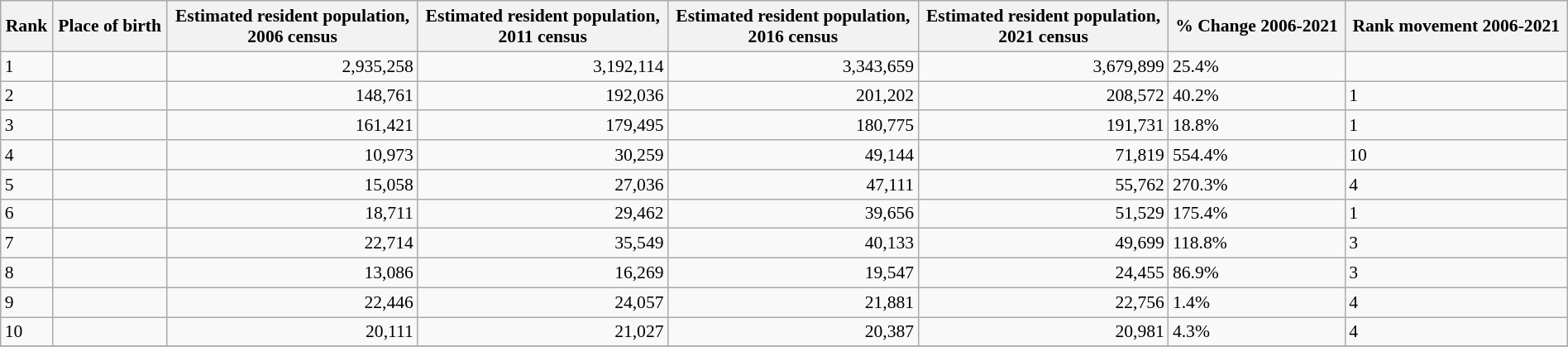<table class="wikitable sortable" style="font-size:90%; width:100%;">
<tr>
<th>Rank</th>
<th>Place of birth</th>
<th>Estimated resident population, <br> 2006 census</th>
<th>Estimated resident population, <br> 2011 census </th>
<th>Estimated resident population, <br> 2016 census</th>
<th>Estimated resident population, <br> 2021 census</th>
<th>% Change 2006-2021</th>
<th>Rank movement 2006-2021</th>
</tr>
<tr>
<td>1</td>
<td></td>
<td style="text-align: right;">2,935,258</td>
<td style="text-align: right;">3,192,114</td>
<td style="text-align: right;">3,343,659</td>
<td style="text-align: right;">3,679,899</td>
<td> 25.4%</td>
<td></td>
</tr>
<tr>
<td>2</td>
<td></td>
<td style="text-align: right;">148,761</td>
<td style="text-align: right;">192,036</td>
<td style="text-align: right;">201,202</td>
<td style="text-align: right;">208,572</td>
<td> 40.2%</td>
<td> 1</td>
</tr>
<tr>
<td>3</td>
<td></td>
<td style="text-align: right;">161,421</td>
<td style="text-align: right;">179,495</td>
<td style="text-align: right;">180,775</td>
<td style="text-align: right;">191,731</td>
<td> 18.8%</td>
<td> 1</td>
</tr>
<tr>
<td>4</td>
<td></td>
<td style="text-align: right;">10,973</td>
<td style="text-align: right;">30,259</td>
<td style="text-align: right;">49,144</td>
<td style="text-align: right;">71,819</td>
<td> 554.4%</td>
<td> 10</td>
</tr>
<tr>
<td>5</td>
<td></td>
<td style="text-align: right;">15,058</td>
<td style="text-align: right;">27,036</td>
<td style="text-align: right;">47,111</td>
<td style="text-align: right;">55,762</td>
<td> 270.3%</td>
<td> 4</td>
</tr>
<tr>
<td>6</td>
<td></td>
<td style="text-align: right;">18,711</td>
<td style="text-align: right;">29,462</td>
<td style="text-align: right;">39,656</td>
<td style="text-align: right;">51,529</td>
<td> 175.4%</td>
<td> 1</td>
</tr>
<tr>
<td>7</td>
<td></td>
<td style="text-align: right;">22,714</td>
<td style="text-align: right;">35,549</td>
<td style="text-align: right;">40,133</td>
<td style="text-align: right;">49,699</td>
<td> 118.8%</td>
<td> 3</td>
</tr>
<tr>
<td>8</td>
<td></td>
<td style="text-align: right;">13,086</td>
<td style="text-align: right;">16,269</td>
<td style="text-align: right;">19,547</td>
<td style="text-align: right;">24,455</td>
<td> 86.9%</td>
<td> 3</td>
</tr>
<tr>
<td>9</td>
<td></td>
<td style="text-align: right;">22,446</td>
<td style="text-align: right;">24,057</td>
<td style="text-align: right;">21,881</td>
<td style="text-align: right;">22,756</td>
<td> 1.4%</td>
<td> 4</td>
</tr>
<tr>
<td>10</td>
<td></td>
<td style="text-align: right;">20,111</td>
<td style="text-align: right;">21,027</td>
<td style="text-align: right;">20,387</td>
<td style="text-align: right;">20,981</td>
<td> 4.3%</td>
<td> 4</td>
</tr>
<tr>
</tr>
</table>
